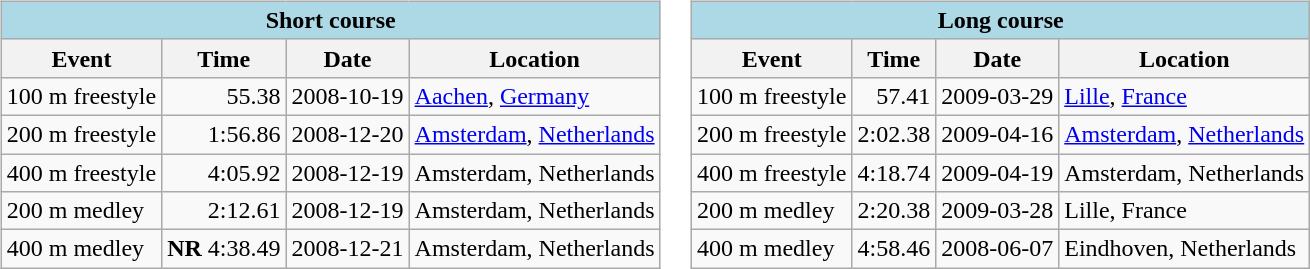<table>
<tr>
<td valign=top  align=left><br><table class="wikitable" |>
<tr>
<th colspan="4" style="background: #add8e6;">Short course</th>
</tr>
<tr>
<th>Event</th>
<th>Time</th>
<th>Date</th>
<th>Location</th>
</tr>
<tr>
<td>100 m freestyle</td>
<td align="right">55.38</td>
<td>2008-10-19</td>
<td><a href='#'>Aachen</a>, <a href='#'>Germany</a></td>
</tr>
<tr>
<td>200 m freestyle</td>
<td align="right">1:56.86</td>
<td>2008-12-20</td>
<td><a href='#'>Amsterdam</a>, <a href='#'>Netherlands</a></td>
</tr>
<tr>
<td>400 m freestyle</td>
<td align="right">4:05.92</td>
<td>2008-12-19</td>
<td>Amsterdam, Netherlands</td>
</tr>
<tr>
<td>200 m medley</td>
<td align="right">2:12.61</td>
<td>2008-12-19</td>
<td>Amsterdam, Netherlands</td>
</tr>
<tr>
<td>400 m medley</td>
<td align="right"><strong>NR</strong> 4:38.49</td>
<td>2008-12-21</td>
<td>Amsterdam, Netherlands</td>
</tr>
</table>
</td>
<td valign=top  align=left><br><table class="wikitable" |>
<tr>
<th colspan="4" style="background: #add8e6;">Long course</th>
</tr>
<tr>
<th>Event</th>
<th>Time</th>
<th>Date</th>
<th>Location</th>
</tr>
<tr>
<td>100 m freestyle</td>
<td align="right">57.41</td>
<td>2009-03-29</td>
<td><a href='#'>Lille</a>, <a href='#'>France</a></td>
</tr>
<tr>
<td>200 m freestyle</td>
<td align="right">2:02.38</td>
<td>2009-04-16</td>
<td><a href='#'>Amsterdam</a>, <a href='#'>Netherlands</a></td>
</tr>
<tr>
<td>400 m freestyle</td>
<td align="right">4:18.74</td>
<td>2009-04-19</td>
<td>Amsterdam, Netherlands</td>
</tr>
<tr>
<td>200 m medley</td>
<td align="right">2:20.38</td>
<td>2009-03-28</td>
<td>Lille, France</td>
</tr>
<tr>
<td>400 m medley</td>
<td align="right">4:58.46</td>
<td>2008-06-07</td>
<td>Eindhoven, Netherlands</td>
</tr>
</table>
</td>
</tr>
</table>
